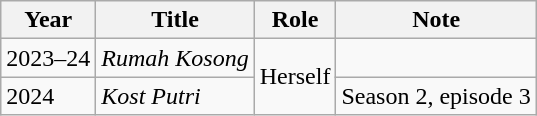<table class="wikitable">
<tr>
<th>Year</th>
<th>Title</th>
<th>Role</th>
<th>Note</th>
</tr>
<tr>
<td>2023–24</td>
<td><em>Rumah Kosong</em></td>
<td rowspan="2">Herself</td>
<td></td>
</tr>
<tr>
<td>2024</td>
<td><em>Kost Putri</em></td>
<td>Season 2, episode 3</td>
</tr>
</table>
